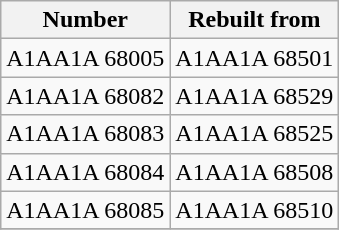<table class=wikitable>
<tr>
<th>Number</th>
<th>Rebuilt from</th>
</tr>
<tr>
<td>A1AA1A 68005</td>
<td>A1AA1A 68501</td>
</tr>
<tr>
<td>A1AA1A 68082</td>
<td>A1AA1A 68529</td>
</tr>
<tr>
<td>A1AA1A 68083</td>
<td>A1AA1A 68525</td>
</tr>
<tr>
<td>A1AA1A 68084</td>
<td>A1AA1A 68508</td>
</tr>
<tr>
<td>A1AA1A 68085</td>
<td>A1AA1A 68510</td>
</tr>
<tr>
</tr>
</table>
